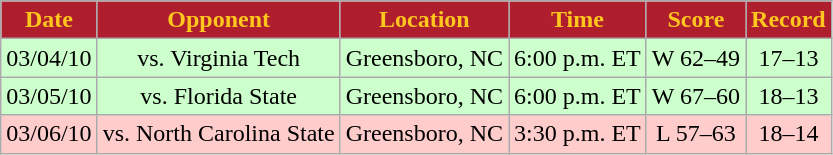<table class="wikitable" style="text-align:center">
<tr>
<th style="background:#af1e2d; color:#ffc61e;">Date</th>
<th style="background:#af1e2d; color:#ffc61e;">Opponent</th>
<th style="background:#af1e2d; color:#ffc61e;">Location</th>
<th style="background:#af1e2d; color:#ffc61e;">Time</th>
<th style="background:#af1e2d; color:#ffc61e;">Score</th>
<th style="background:#af1e2d; color:#ffc61e;">Record</th>
</tr>
<tr style="background:#ccffcc">
<td>03/04/10</td>
<td>vs. Virginia Tech</td>
<td>Greensboro, NC</td>
<td>6:00 p.m. ET</td>
<td>W 62–49</td>
<td>17–13</td>
</tr>
<tr style="background:#ccffcc">
<td>03/05/10</td>
<td>vs. Florida State</td>
<td>Greensboro, NC</td>
<td>6:00 p.m. ET</td>
<td>W 67–60</td>
<td>18–13</td>
</tr>
<tr style="background:#ffcccc">
<td>03/06/10</td>
<td>vs. North Carolina State</td>
<td>Greensboro, NC</td>
<td>3:30 p.m. ET</td>
<td>L 57–63</td>
<td>18–14</td>
</tr>
</table>
